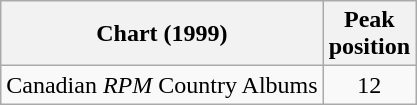<table class="wikitable">
<tr>
<th>Chart (1999)</th>
<th>Peak<br>position</th>
</tr>
<tr>
<td>Canadian <em>RPM</em> Country Albums</td>
<td align="center">12</td>
</tr>
</table>
